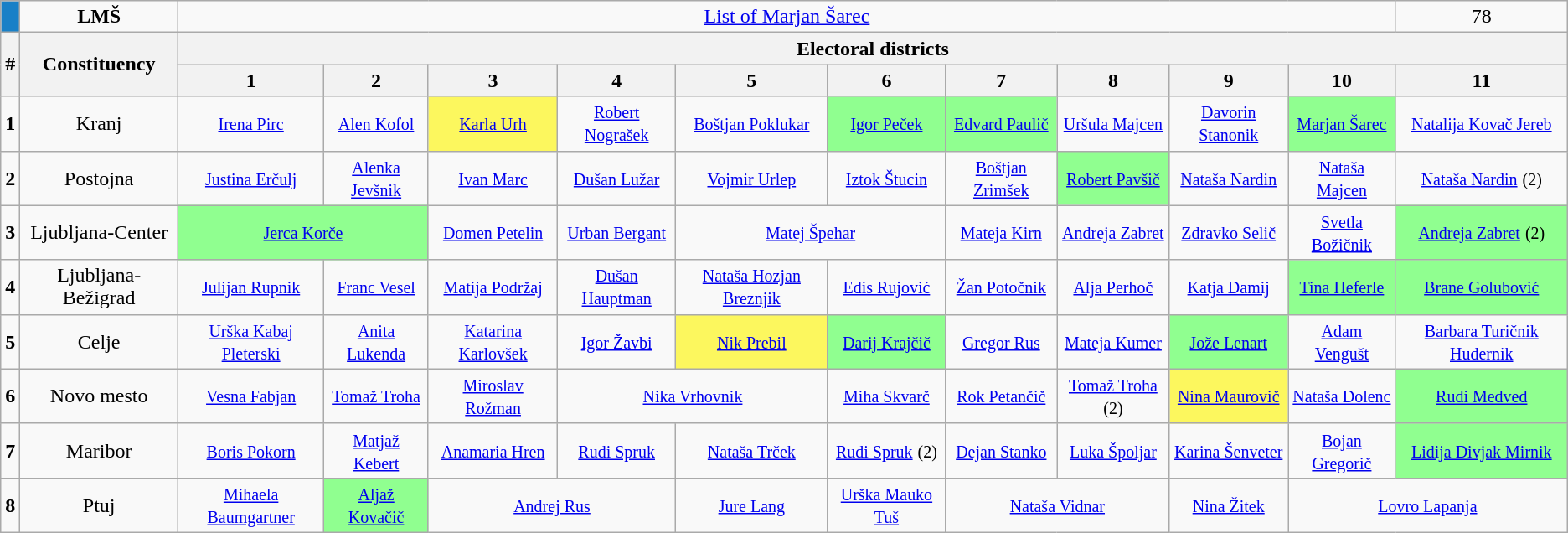<table class="wikitable" style="text-align: center;">
<tr>
<td style="background:#1980C7"></td>
<td><strong>LMŠ</strong></td>
<td colspan="10"><a href='#'>List of Marjan Šarec</a><br></td>
<td>78<br></td>
</tr>
<tr>
<th rowspan="2">#</th>
<th rowspan="2">Constituency</th>
<th colspan="11">Electoral districts</th>
</tr>
<tr>
<th>1</th>
<th>2</th>
<th>3</th>
<th>4</th>
<th>5</th>
<th>6</th>
<th>7</th>
<th>8</th>
<th>9</th>
<th>10</th>
<th>11</th>
</tr>
<tr>
<td style="text-align:center;"><strong>1</strong></td>
<td>Kranj</td>
<td><a href='#'><small>Irena Pirc</small></a></td>
<td><a href='#'><small>Alen Kofol</small></a></td>
<td style="background:#FCF75E;"><a href='#'><small>Karla Urh</small></a></td>
<td><a href='#'><small>Robert Nograšek</small></a></td>
<td><a href='#'><small>Boštjan Poklukar</small></a></td>
<td style="background:#90FF90;"><a href='#'><small>Igor Peček</small></a></td>
<td style="background:#90FF90;"><a href='#'><small>Edvard Paulič</small></a></td>
<td><a href='#'><small>Uršula Majcen</small></a></td>
<td><a href='#'><small>Davorin Stanonik</small></a></td>
<td style="background:#90FF90;"><a href='#'><small>Marjan Šarec</small></a></td>
<td><a href='#'><small>Natalija Kovač Jereb</small></a></td>
</tr>
<tr>
<td style="text-align:center;"><strong>2</strong></td>
<td>Postojna</td>
<td><a href='#'><small>Justina Erčulj</small></a></td>
<td><a href='#'><small>Alenka Jevšnik</small></a></td>
<td><a href='#'><small>Ivan Marc</small></a></td>
<td><a href='#'><small>Dušan Lužar</small></a></td>
<td><a href='#'><small>Vojmir Urlep</small></a></td>
<td><a href='#'><small>Iztok Štucin</small></a></td>
<td><a href='#'><small>Boštjan Zrimšek</small></a></td>
<td style="background:#90FF90;"><a href='#'><small>Robert Pavšič</small></a></td>
<td><a href='#'><small>Nataša Nardin</small></a></td>
<td><a href='#'><small>Nataša Majcen</small></a></td>
<td><a href='#'><small>Nataša Nardin</small></a> <small>(2)</small></td>
</tr>
<tr>
<td style="text-align:center;"><strong>3</strong></td>
<td>Ljubljana-Center</td>
<td colspan="2"  style="background:#90FF90;"><a href='#'><small>Jerca Korče</small></a></td>
<td><a href='#'><small>Domen Petelin</small></a></td>
<td><a href='#'><small>Urban Bergant</small></a></td>
<td colspan="2"><a href='#'><small>Matej Špehar</small></a></td>
<td><a href='#'><small>Mateja Kirn</small></a></td>
<td><a href='#'><small>Andreja Zabret</small></a></td>
<td><a href='#'><small>Zdravko Selič</small></a></td>
<td><a href='#'><small>Svetla Božičnik</small></a></td>
<td style="background:#90FF90;"><a href='#'><small>Andreja Zabret</small></a> <small>(2)</small></td>
</tr>
<tr>
<td style="text-align:center;"><strong>4</strong></td>
<td>Ljubljana-Bežigrad</td>
<td><a href='#'><small>Julijan Rupnik</small></a></td>
<td><a href='#'><small>Franc Vesel</small></a></td>
<td><a href='#'><small>Matija Podržaj</small></a></td>
<td><a href='#'><small>Dušan Hauptman</small></a></td>
<td><small><a href='#'>Nataša Hozjan Breznjik</a></small></td>
<td><a href='#'><small>Edis Rujović</small></a></td>
<td><a href='#'><small>Žan Potočnik</small></a></td>
<td><a href='#'><small>Alja Perhoč</small></a></td>
<td><a href='#'><small>Katja Damij</small></a></td>
<td style="background:#90FF90;"><a href='#'><small>Tina Heferle</small></a></td>
<td style="background:#90FF90;"><a href='#'><small>Brane Golubović</small></a></td>
</tr>
<tr>
<td style="text-align:center;"><strong>5</strong></td>
<td>Celje</td>
<td><a href='#'><small>Urška Kabaj Pleterski</small></a></td>
<td><a href='#'><small>Anita Lukenda</small></a></td>
<td><a href='#'><small>Katarina Karlovšek</small></a></td>
<td><a href='#'><small>Igor Žavbi</small></a></td>
<td style="background:#FCF75E;"><a href='#'><small>Nik Prebil</small></a></td>
<td style="background:#90FF90;"><a href='#'><small>Darij Krajčič</small></a></td>
<td><a href='#'><small>Gregor Rus</small></a></td>
<td><a href='#'><small>Mateja Kumer</small></a></td>
<td style="background:#90FF90;"><a href='#'><small>Jože Lenart</small></a></td>
<td><a href='#'><small>Adam Vengušt</small></a></td>
<td><a href='#'><small>Barbara Turičnik Hudernik</small></a></td>
</tr>
<tr>
<td style="text-align:center;"><strong>6</strong></td>
<td>Novo mesto</td>
<td><a href='#'><small>Vesna Fabjan</small></a></td>
<td><a href='#'><small>Tomaž Troha</small></a></td>
<td><a href='#'><small>Miroslav Rožman</small></a></td>
<td colspan="2"><a href='#'><small>Nika Vrhovnik</small></a></td>
<td><a href='#'><small>Miha Skvarč</small></a></td>
<td><a href='#'><small>Rok Petančič</small></a></td>
<td><a href='#'><small>Tomaž Troha</small></a> <small>(2)</small></td>
<td style="background:#FCF75E;"><a href='#'><small>Nina Maurovič</small></a></td>
<td><a href='#'><small>Nataša Dolenc</small></a></td>
<td style="background:#90FF90;"><a href='#'><small>Rudi Medved</small></a></td>
</tr>
<tr>
<td style="text-align:center;"><strong>7</strong></td>
<td>Maribor</td>
<td><a href='#'><small>Boris Pokorn</small></a></td>
<td><a href='#'><small>Matjaž Kebert</small></a></td>
<td><a href='#'><small>Anamaria Hren</small></a></td>
<td><a href='#'><small>Rudi Spruk</small></a></td>
<td><a href='#'><small>Nataša Trček</small></a></td>
<td><a href='#'><small>Rudi Spruk</small></a> <small>(2)</small></td>
<td><a href='#'><small>Dejan Stanko</small></a></td>
<td><a href='#'><small>Luka Špoljar</small></a></td>
<td><a href='#'><small>Karina Šenveter</small></a></td>
<td><a href='#'><small>Bojan Gregorič</small></a></td>
<td style="background:#90FF90;"><a href='#'><small>Lidija Divjak Mirnik</small></a></td>
</tr>
<tr>
<td style="text-align:center;"><strong>8</strong></td>
<td>Ptuj</td>
<td><a href='#'><small>Mihaela Baumgartner</small></a></td>
<td style="background:#90FF90;"><a href='#'><small>Aljaž Kovačič</small></a></td>
<td colspan="2"><a href='#'><small>Andrej Rus</small></a></td>
<td><a href='#'><small>Jure Lang</small></a></td>
<td><a href='#'><small>Urška Mauko Tuš</small></a></td>
<td colspan="2"><a href='#'><small>Nataša Vidnar</small></a></td>
<td><a href='#'><small>Nina Žitek</small></a></td>
<td colspan="2"><a href='#'><small>Lovro Lapanja</small></a></td>
</tr>
</table>
